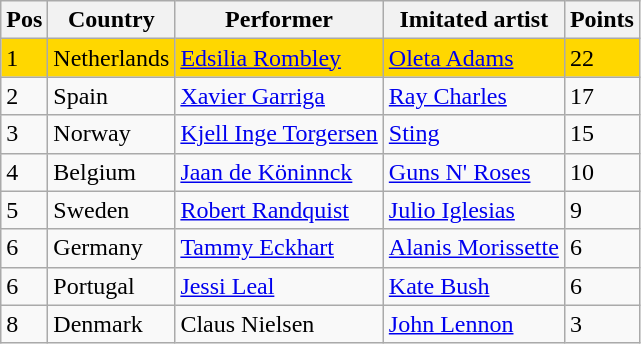<table class="wikitable">
<tr>
<th>Pos</th>
<th>Country</th>
<th>Performer</th>
<th>Imitated artist</th>
<th>Points</th>
</tr>
<tr bgcolor=gold>
<td>1</td>
<td>Netherlands</td>
<td><a href='#'>Edsilia Rombley</a></td>
<td><a href='#'>Oleta Adams</a></td>
<td>22</td>
</tr>
<tr>
<td>2</td>
<td>Spain</td>
<td><a href='#'>Xavier Garriga</a></td>
<td><a href='#'>Ray Charles</a></td>
<td>17</td>
</tr>
<tr>
<td>3</td>
<td>Norway</td>
<td><a href='#'>Kjell Inge Torgersen</a></td>
<td><a href='#'>Sting</a></td>
<td>15</td>
</tr>
<tr>
<td>4</td>
<td>Belgium</td>
<td><a href='#'>Jaan de Köninnck</a></td>
<td><a href='#'>Guns N' Roses</a></td>
<td>10</td>
</tr>
<tr>
<td>5</td>
<td>Sweden</td>
<td><a href='#'>Robert Randquist</a></td>
<td><a href='#'>Julio Iglesias</a></td>
<td>9</td>
</tr>
<tr>
<td>6</td>
<td>Germany</td>
<td><a href='#'>Tammy Eckhart</a></td>
<td><a href='#'>Alanis Morissette</a></td>
<td>6</td>
</tr>
<tr>
<td>6</td>
<td>Portugal</td>
<td><a href='#'>Jessi Leal</a></td>
<td><a href='#'>Kate Bush</a></td>
<td>6</td>
</tr>
<tr>
<td>8</td>
<td>Denmark</td>
<td>Claus Nielsen</td>
<td><a href='#'>John Lennon</a></td>
<td>3</td>
</tr>
</table>
